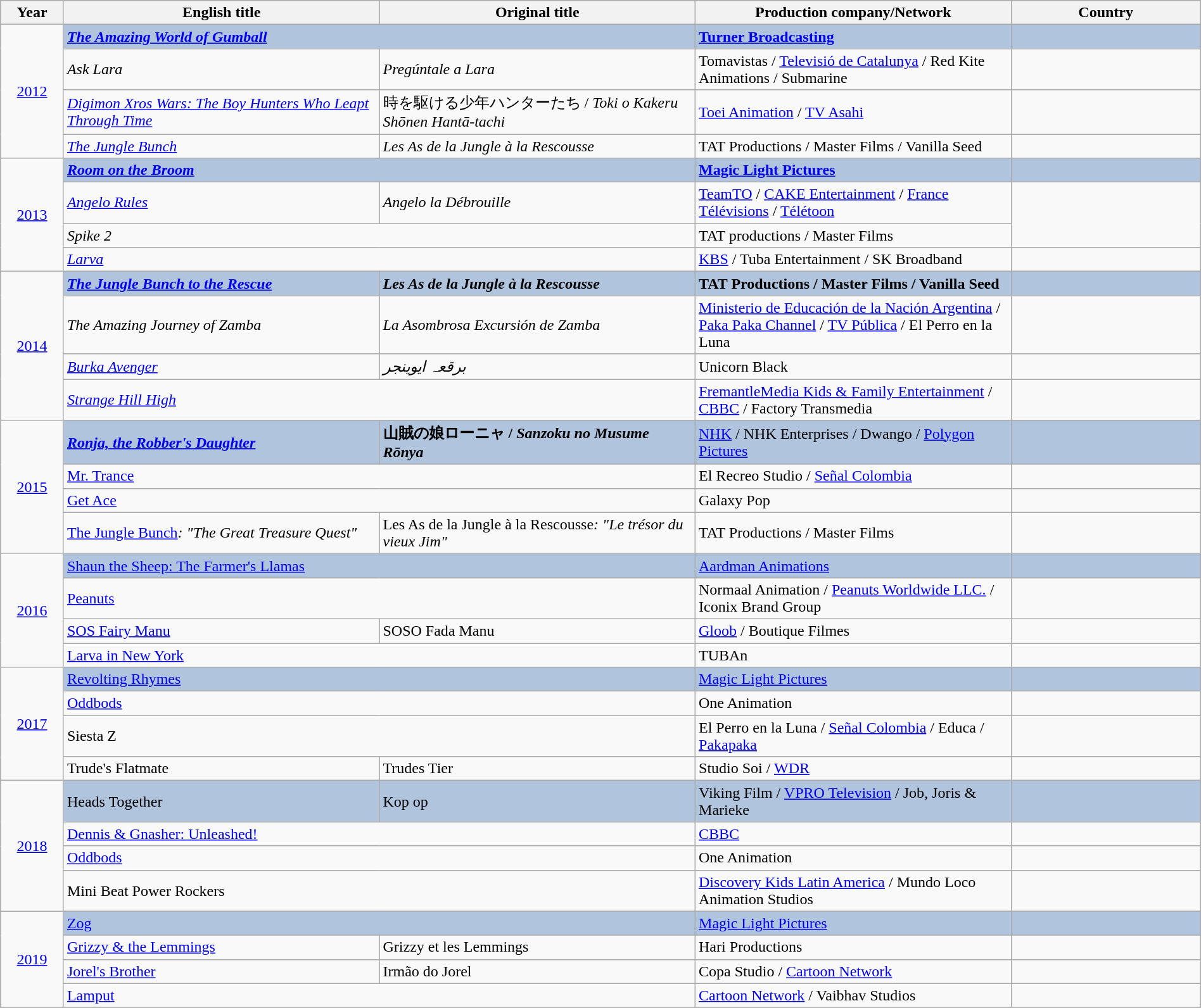<table class="wikitable" width="100%" border="1" cellpadding="5" cellspacing="0">
<tr>
<th width=5%>Year</th>
<th width=25%>English title</th>
<th width=25%>Original title</th>
<th width=25%><strong>Production company/Network</strong></th>
<th width=15%><strong>Country</strong></th>
</tr>
<tr>
<td rowspan="4" style="text-align:center;"><a href='#'>2012</a><br></td>
<td colspan="2" style="background:#B0C4DE;"><strong><em><a href='#'>The Amazing World of Gumball</a></em></strong></td>
<td style="background:#B0C4DE;"><strong><a href='#'>Turner Broadcasting</a></strong></td>
<td style="background:#B0C4DE;"><strong></strong></td>
</tr>
<tr>
<td><em>Ask Lara</em></td>
<td><em>Pregúntale a Lara</em></td>
<td>Tomavistas / <a href='#'>Televisió de Catalunya</a> / Red Kite Animations / Submarine</td>
<td></td>
</tr>
<tr>
<td><em><a href='#'>Digimon Xros Wars: The Boy Hunters Who Leapt Through Time</a></em></td>
<td>時を駆ける少年ハンターたち / <em>Toki o Kakeru Shōnen Hantā-tachi</em></td>
<td><a href='#'>Toei Animation</a> / <a href='#'>TV Asahi</a></td>
<td></td>
</tr>
<tr>
<td><em><a href='#'>The Jungle Bunch</a></em></td>
<td><em>Les As de la Jungle à la Rescousse</em></td>
<td>TAT Productions / Master Films / Vanilla Seed</td>
<td></td>
</tr>
<tr>
<td rowspan="4" style="text-align:center;"><a href='#'>2013</a><br></td>
<td colspan="2" style="background:#B0C4DE;"><strong><em><a href='#'>Room on the Broom</a></em></strong></td>
<td style="background:#B0C4DE;"><strong><a href='#'>Magic Light Pictures</a></strong></td>
<td style="background:#B0C4DE;"><strong></strong></td>
</tr>
<tr>
<td><em><a href='#'>Angelo Rules</a></em></td>
<td><em>Angelo la Débrouille</em></td>
<td><a href='#'>TeamTO</a> / <a href='#'>CAKE Entertainment</a> / <a href='#'>France Télévisions</a> / <a href='#'>Télétoon</a></td>
<td rowspan="2"></td>
</tr>
<tr>
<td colspan="2"><em>Spike 2</em></td>
<td>TAT productions / Master Films</td>
</tr>
<tr>
<td colspan="2"><em><a href='#'>Larva</a></em></td>
<td><a href='#'>KBS</a> / Tuba Entertainment / SK Broadband</td>
<td></td>
</tr>
<tr>
<td rowspan="4" style="text-align:center;"><a href='#'>2014</a><br></td>
<td style="background:#B0C4DE;"><strong><em><a href='#'>The Jungle Bunch to the Rescue</a></em></strong></td>
<td style="background:#B0C4DE;"><strong><em>Les As de la Jungle à la Rescousse</em></strong></td>
<td style="background:#B0C4DE;"><strong>TAT Productions / Master Films / Vanilla Seed</strong></td>
<td style="background:#B0C4DE;"><strong></strong></td>
</tr>
<tr>
<td><em>The Amazing Journey of Zamba</em></td>
<td><em>La Asombrosa Excursión de Zamba</em></td>
<td><a href='#'>Ministerio de Educación de la Nación Argentina</a> / <a href='#'>Paka Paka Channel</a> / <a href='#'>TV Pública</a> / El Perro en la Luna</td>
<td></td>
</tr>
<tr>
<td><em><a href='#'>Burka Avenger</a></em></td>
<td><em>برقعہ ایوینجر</em></td>
<td>Unicorn Black</td>
<td></td>
</tr>
<tr>
<td colspan="2"><em><a href='#'>Strange Hill High</a></em></td>
<td><a href='#'>FremantleMedia Kids & Family Entertainment</a> / <a href='#'>CBBC</a> / Factory Transmedia</td>
<td></td>
</tr>
<tr>
<td rowspan="4" style="text-align:center;"><a href='#'>2015</a><br></td>
<td style="background:#B0C4DE;"><strong><em><a href='#'>Ronja, the Robber's Daughter</a></em></strong></td>
<td style="background:#B0C4DE;"><strong>山賊の娘ローニャ / <em>Sanzoku no Musume Rōnya<strong><em></td>
<td style="background:#B0C4DE;"></strong><a href='#'>NHK</a> / NHK Enterprises / Dwango / <a href='#'>Polygon Pictures</a><strong></td>
<td style="background:#B0C4DE;"></strong><strong></td>
</tr>
<tr>
<td colspan="2"></em><a href='#'>Mr. Trance</a><em></td>
<td>El Recreo Studio / <a href='#'>Señal Colombia</a></td>
<td></td>
</tr>
<tr>
<td colspan="2"></em><a href='#'>Get Ace</a><em></td>
<td>Galaxy Pop</td>
<td></td>
</tr>
<tr>
<td></em><a href='#'>The Jungle Bunch</a><em>: "The Great Treasure Quest"</td>
<td></em>Les As de la Jungle à la Rescousse<em>: "Le trésor du vieux Jim"</td>
<td>TAT Productions / Master Films</td>
<td></td>
</tr>
<tr>
<td rowspan="4" style="text-align:center;"><a href='#'>2016</a><br></td>
<td colspan="2" style="background:#B0C4DE;"></em></strong><a href='#'>Shaun the Sheep: The Farmer's Llamas</a><strong><em></td>
<td style="background:#B0C4DE;"></strong><a href='#'>Aardman Animations</a><strong></td>
<td style="background:#B0C4DE;"></strong><strong></td>
</tr>
<tr>
<td colspan="2"></em><a href='#'>Peanuts</a><em></td>
<td>Normaal Animation / <a href='#'>Peanuts Worldwide LLC.</a> / Iconix Brand Group</td>
<td></td>
</tr>
<tr>
<td></em><a href='#'>SOS Fairy Manu</a><em></td>
<td></em>SOSO Fada Manu<em></td>
<td><a href='#'>Gloob</a> / Boutique Filmes</td>
<td></td>
</tr>
<tr>
<td colspan="2"></em><a href='#'>Larva in New York</a><em></td>
<td>TUBAn</td>
<td></td>
</tr>
<tr>
<td rowspan="4" style="text-align:center;"><a href='#'>2017</a><br></td>
<td colspan="2" style="background:#B0C4DE;"></em></strong><a href='#'>Revolting Rhymes</a><strong><em></td>
<td style="background:#B0C4DE;"></strong><a href='#'>Magic Light Pictures</a><strong></td>
<td style="background:#B0C4DE;"></strong><strong></td>
</tr>
<tr>
<td colspan="2"></em><a href='#'>Oddbods</a><em></td>
<td>One Animation</td>
<td></td>
</tr>
<tr>
<td colspan="2"></em>Siesta Z<em></td>
<td>El Perro en la Luna / <a href='#'>Señal Colombia</a> / Educa / <a href='#'>Pakapaka</a></td>
<td></td>
</tr>
<tr>
<td></em>Trude's Flatmate<em></td>
<td></em>Trudes Tier<em></td>
<td>Studio Soi / <a href='#'>WDR</a></td>
<td></td>
</tr>
<tr>
<td rowspan="4" style="text-align:center;"><a href='#'>2018</a><br></td>
<td style="background:#B0C4DE;"></em></strong>Heads Together<strong><em></td>
<td style="background:#B0C4DE;"></em></strong>Kop op<strong><em></td>
<td style="background:#B0C4DE;"></strong>Viking Film / <a href='#'>VPRO Television</a> / Job, Joris & Marieke<strong></td>
<td style="background:#B0C4DE;"></strong><strong></td>
</tr>
<tr>
<td colspan="2"></em><a href='#'>Dennis & Gnasher: Unleashed!</a><em></td>
<td><a href='#'>CBBC</a></td>
<td></td>
</tr>
<tr>
<td colspan="2"></em><a href='#'>Oddbods</a><em></td>
<td>One Animation</td>
<td></td>
</tr>
<tr>
<td colspan="2"></em>Mini Beat Power Rockers<em></td>
<td><a href='#'>Discovery Kids Latin America</a> / Mundo Loco Animation Studios</td>
<td></td>
</tr>
<tr>
<td rowspan="4" style="text-align:center;"><a href='#'>2019</a><br></td>
<td colspan="2" style="background:#B0C4DE;"></em></strong><a href='#'>Zog</a><strong><em></td>
<td style="background:#B0C4DE;"></strong><a href='#'>Magic Light Pictures</a><strong></td>
<td style="background:#B0C4DE;"></strong><strong></td>
</tr>
<tr>
<td></em><a href='#'>Grizzy & the Lemmings</a><em></td>
<td></em>Grizzy et les Lemmings<em></td>
<td>Hari Productions</td>
<td></td>
</tr>
<tr>
<td></em><a href='#'>Jorel's Brother</a><em></td>
<td></em>Irmão do Jorel<em></td>
<td>Copa Studio / <a href='#'>Cartoon Network</a></td>
<td></td>
</tr>
<tr>
<td colspan="2"></em><a href='#'>Lamput</a><em></td>
<td><a href='#'>Cartoon Network</a> / Vaibhav Studios</td>
<td></td>
</tr>
<tr>
</tr>
</table>
